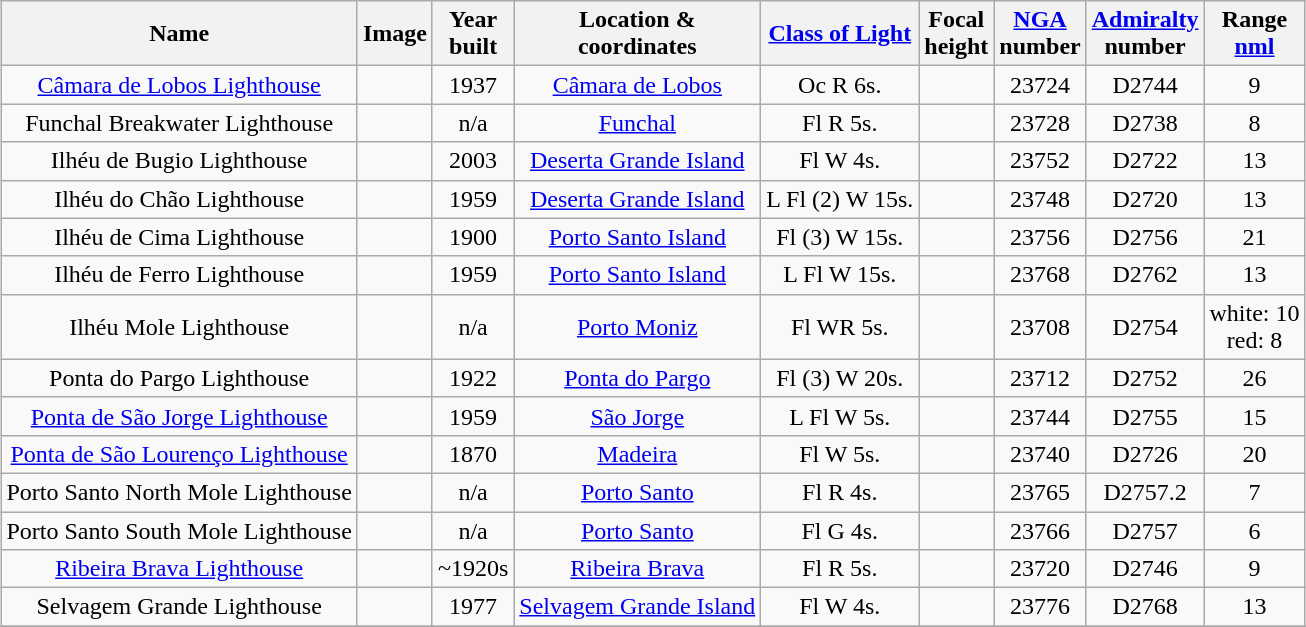<table class="wikitable sortable" style="margin:auto;text-align:center">
<tr>
<th>Name</th>
<th>Image</th>
<th>Year<br>built</th>
<th>Location &<br> coordinates</th>
<th><a href='#'>Class of Light</a></th>
<th>Focal<br>height</th>
<th><a href='#'>NGA</a><br>number</th>
<th><a href='#'>Admiralty</a><br>number</th>
<th>Range<br><a href='#'>nml</a></th>
</tr>
<tr>
<td><a href='#'>Câmara de Lobos Lighthouse</a></td>
<td></td>
<td>1937</td>
<td><a href='#'>Câmara de Lobos</a><br> </td>
<td>Oc R 6s.</td>
<td></td>
<td>23724</td>
<td>D2744</td>
<td>9</td>
</tr>
<tr>
<td>Funchal Breakwater Lighthouse</td>
<td></td>
<td>n/a</td>
<td><a href='#'>Funchal</a><br></td>
<td>Fl R 5s.</td>
<td></td>
<td>23728</td>
<td>D2738</td>
<td>8</td>
</tr>
<tr>
<td>Ilhéu de Bugio Lighthouse</td>
<td></td>
<td>2003</td>
<td><a href='#'>Deserta Grande Island</a><br> </td>
<td>Fl W 4s.</td>
<td></td>
<td>23752</td>
<td>D2722</td>
<td>13</td>
</tr>
<tr>
<td>Ilhéu do Chão Lighthouse</td>
<td></td>
<td>1959</td>
<td><a href='#'>Deserta Grande Island</a><br> </td>
<td>L Fl (2) W 15s.</td>
<td></td>
<td>23748</td>
<td>D2720</td>
<td>13</td>
</tr>
<tr>
<td>Ilhéu de Cima Lighthouse</td>
<td></td>
<td>1900</td>
<td><a href='#'>Porto Santo Island</a><br> </td>
<td>Fl (3) W 15s.</td>
<td></td>
<td>23756</td>
<td>D2756</td>
<td>21</td>
</tr>
<tr>
<td>Ilhéu de Ferro Lighthouse</td>
<td></td>
<td>1959</td>
<td><a href='#'>Porto Santo Island</a> <br></td>
<td>L Fl W 15s.</td>
<td></td>
<td>23768</td>
<td>D2762</td>
<td>13</td>
</tr>
<tr>
<td>Ilhéu Mole Lighthouse</td>
<td></td>
<td>n/a</td>
<td><a href='#'>Porto Moniz</a><br> </td>
<td>Fl WR 5s.</td>
<td></td>
<td>23708</td>
<td>D2754</td>
<td>white: 10<br>red: 8</td>
</tr>
<tr>
<td>Ponta do Pargo Lighthouse</td>
<td></td>
<td>1922</td>
<td><a href='#'>Ponta do Pargo</a><br></td>
<td>Fl (3) W 20s.</td>
<td></td>
<td>23712</td>
<td>D2752</td>
<td>26</td>
</tr>
<tr>
<td><a href='#'>Ponta de São Jorge Lighthouse</a></td>
<td></td>
<td>1959</td>
<td><a href='#'>São Jorge</a><br></td>
<td>L Fl W 5s.</td>
<td></td>
<td>23744</td>
<td>D2755</td>
<td>15</td>
</tr>
<tr>
<td><a href='#'>Ponta de São Lourenço Lighthouse</a></td>
<td></td>
<td>1870</td>
<td><a href='#'>Madeira</a><br></td>
<td>Fl W 5s.</td>
<td></td>
<td>23740</td>
<td>D2726</td>
<td>20</td>
</tr>
<tr>
<td>Porto Santo North Mole Lighthouse</td>
<td></td>
<td>n/a</td>
<td><a href='#'>Porto Santo</a><br></td>
<td>Fl R 4s.</td>
<td></td>
<td>23765</td>
<td>D2757.2</td>
<td>7</td>
</tr>
<tr>
<td>Porto Santo South Mole Lighthouse</td>
<td></td>
<td>n/a</td>
<td><a href='#'>Porto Santo</a><br> </td>
<td>Fl G 4s.</td>
<td></td>
<td>23766</td>
<td>D2757</td>
<td>6</td>
</tr>
<tr>
<td><a href='#'>Ribeira Brava Lighthouse</a></td>
<td></td>
<td>~1920s</td>
<td><a href='#'>Ribeira Brava</a><br></td>
<td>Fl R 5s.</td>
<td></td>
<td>23720</td>
<td>D2746</td>
<td>9</td>
</tr>
<tr>
<td>Selvagem Grande Lighthouse</td>
<td></td>
<td>1977</td>
<td><a href='#'>Selvagem Grande Island</a><br> </td>
<td>Fl W 4s.</td>
<td></td>
<td>23776</td>
<td>D2768</td>
<td>13</td>
</tr>
<tr>
</tr>
</table>
